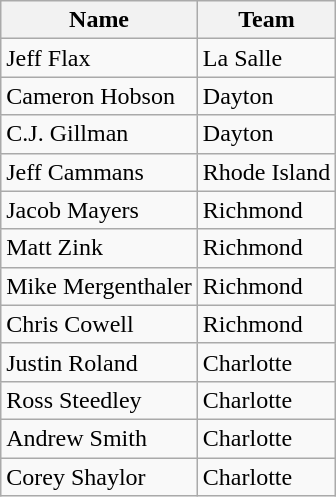<table class=wikitable>
<tr>
<th>Name</th>
<th>Team</th>
</tr>
<tr>
<td>Jeff Flax</td>
<td>La Salle</td>
</tr>
<tr>
<td>Cameron Hobson</td>
<td>Dayton</td>
</tr>
<tr>
<td>C.J. Gillman</td>
<td>Dayton</td>
</tr>
<tr>
<td>Jeff Cammans</td>
<td>Rhode Island</td>
</tr>
<tr>
<td>Jacob Mayers</td>
<td>Richmond</td>
</tr>
<tr>
<td>Matt Zink</td>
<td>Richmond</td>
</tr>
<tr>
<td>Mike Mergenthaler</td>
<td>Richmond</td>
</tr>
<tr>
<td>Chris Cowell</td>
<td>Richmond</td>
</tr>
<tr>
<td>Justin Roland</td>
<td>Charlotte</td>
</tr>
<tr>
<td>Ross Steedley</td>
<td>Charlotte</td>
</tr>
<tr>
<td>Andrew Smith</td>
<td>Charlotte</td>
</tr>
<tr>
<td>Corey Shaylor</td>
<td>Charlotte</td>
</tr>
</table>
